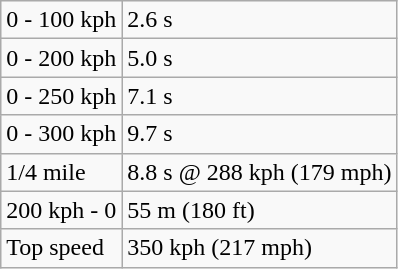<table class="wikitable">
<tr>
<td>0 - 100 kph</td>
<td>2.6 s</td>
</tr>
<tr>
<td>0 - 200 kph</td>
<td>5.0 s</td>
</tr>
<tr>
<td>0 - 250 kph</td>
<td>7.1 s</td>
</tr>
<tr>
<td>0 - 300 kph</td>
<td>9.7 s</td>
</tr>
<tr>
<td>1/4 mile</td>
<td>8.8 s @ 288 kph (179 mph)</td>
</tr>
<tr>
<td>200 kph - 0</td>
<td>55 m (180 ft)</td>
</tr>
<tr>
<td>Top speed</td>
<td>350 kph (217 mph)</td>
</tr>
</table>
